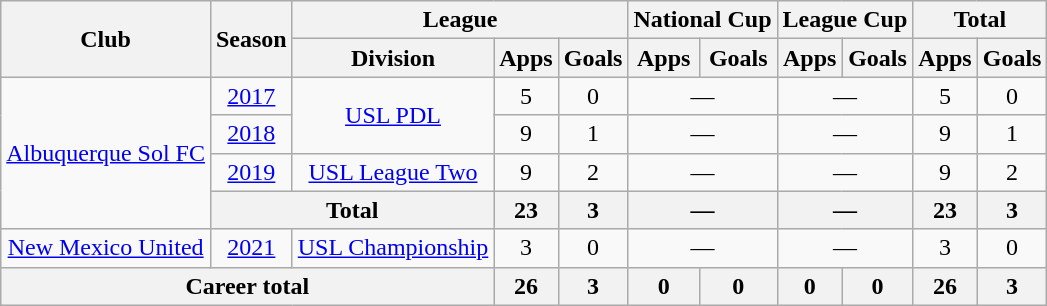<table class="wikitable" style="text-align:center">
<tr>
<th rowspan="2">Club</th>
<th rowspan="2">Season</th>
<th colspan="3">League</th>
<th colspan="2">National Cup</th>
<th colspan="2">League Cup</th>
<th colspan="2">Total</th>
</tr>
<tr>
<th>Division</th>
<th>Apps</th>
<th>Goals</th>
<th>Apps</th>
<th>Goals</th>
<th>Apps</th>
<th>Goals</th>
<th>Apps</th>
<th>Goals</th>
</tr>
<tr>
<td rowspan="4"><a href='#'>Albuquerque Sol FC</a></td>
<td><a href='#'>2017</a></td>
<td rowspan="2"><a href='#'>USL PDL</a></td>
<td>5</td>
<td>0</td>
<td colspan="2">—</td>
<td colspan="2">—</td>
<td>5</td>
<td>0</td>
</tr>
<tr>
<td><a href='#'>2018</a></td>
<td>9</td>
<td>1</td>
<td colspan="2">—</td>
<td colspan="2">—</td>
<td>9</td>
<td>1</td>
</tr>
<tr>
<td><a href='#'>2019</a></td>
<td><a href='#'>USL League Two</a></td>
<td>9</td>
<td>2</td>
<td colspan="2">—</td>
<td colspan="2">—</td>
<td>9</td>
<td>2</td>
</tr>
<tr>
<th colspan="2">Total</th>
<th>23</th>
<th>3</th>
<th colspan="2">—</th>
<th colspan="2">—</th>
<th>23</th>
<th>3</th>
</tr>
<tr>
<td><a href='#'>New Mexico United</a></td>
<td><a href='#'>2021</a></td>
<td><a href='#'>USL Championship</a></td>
<td>3</td>
<td>0</td>
<td colspan="2">—</td>
<td colspan="2">—</td>
<td>3</td>
<td>0</td>
</tr>
<tr>
<th colspan="3">Career total</th>
<th>26</th>
<th>3</th>
<th>0</th>
<th>0</th>
<th>0</th>
<th>0</th>
<th>26</th>
<th>3</th>
</tr>
</table>
